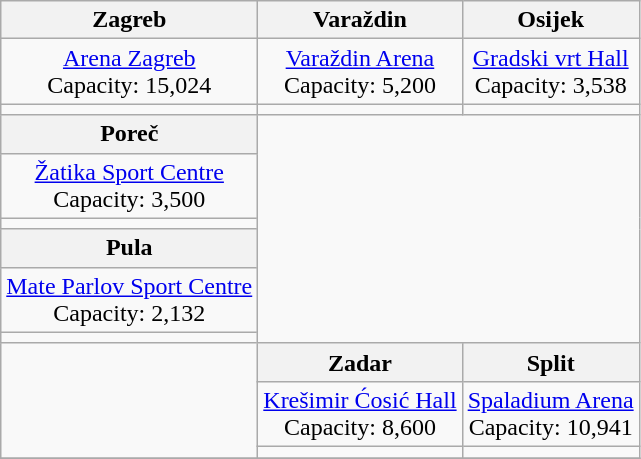<table class="wikitable" style="text-align:center; ">
<tr>
<th>Zagreb</th>
<th>Varaždin</th>
<th>Osijek</th>
</tr>
<tr>
<td><a href='#'>Arena Zagreb</a><br>Capacity: 15,024</td>
<td><a href='#'>Varaždin Arena</a><br>Capacity: 5,200</td>
<td><a href='#'>Gradski vrt Hall</a><br>Capacity: 3,538</td>
</tr>
<tr>
<td></td>
<td></td>
<td></td>
</tr>
<tr>
<th>Poreč</th>
<td colspan="2" rowspan="6"></td>
</tr>
<tr>
<td><a href='#'>Žatika Sport Centre</a><br>Capacity: 3,500</td>
</tr>
<tr>
<td></td>
</tr>
<tr>
<th>Pula</th>
</tr>
<tr>
<td><a href='#'>Mate Parlov Sport Centre</a><br>Capacity: 2,132</td>
</tr>
<tr>
<td></td>
</tr>
<tr>
<td rowspan=3></td>
<th>Zadar</th>
<th>Split</th>
</tr>
<tr>
<td><a href='#'>Krešimir Ćosić Hall</a><br>Capacity: 8,600</td>
<td><a href='#'>Spaladium Arena</a><br>Capacity: 10,941</td>
</tr>
<tr>
<td></td>
<td></td>
</tr>
<tr>
</tr>
</table>
